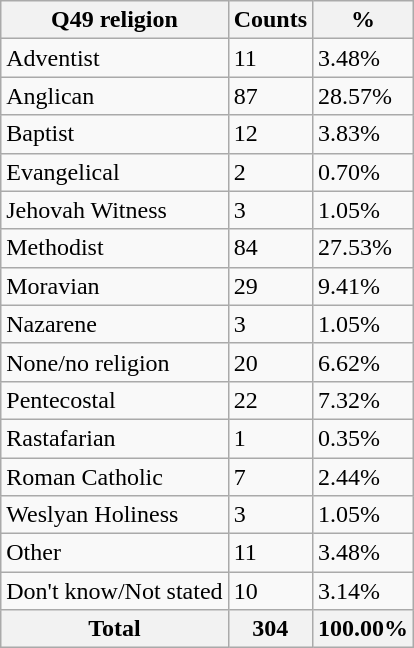<table class="wikitable sortable">
<tr>
<th>Q49 religion</th>
<th>Counts</th>
<th>%</th>
</tr>
<tr>
<td>Adventist</td>
<td>11</td>
<td>3.48%</td>
</tr>
<tr>
<td>Anglican</td>
<td>87</td>
<td>28.57%</td>
</tr>
<tr>
<td>Baptist</td>
<td>12</td>
<td>3.83%</td>
</tr>
<tr>
<td>Evangelical</td>
<td>2</td>
<td>0.70%</td>
</tr>
<tr>
<td>Jehovah Witness</td>
<td>3</td>
<td>1.05%</td>
</tr>
<tr>
<td>Methodist</td>
<td>84</td>
<td>27.53%</td>
</tr>
<tr>
<td>Moravian</td>
<td>29</td>
<td>9.41%</td>
</tr>
<tr>
<td>Nazarene</td>
<td>3</td>
<td>1.05%</td>
</tr>
<tr>
<td>None/no religion</td>
<td>20</td>
<td>6.62%</td>
</tr>
<tr>
<td>Pentecostal</td>
<td>22</td>
<td>7.32%</td>
</tr>
<tr>
<td>Rastafarian</td>
<td>1</td>
<td>0.35%</td>
</tr>
<tr>
<td>Roman Catholic</td>
<td>7</td>
<td>2.44%</td>
</tr>
<tr>
<td>Weslyan Holiness</td>
<td>3</td>
<td>1.05%</td>
</tr>
<tr>
<td>Other</td>
<td>11</td>
<td>3.48%</td>
</tr>
<tr>
<td>Don't know/Not stated</td>
<td>10</td>
<td>3.14%</td>
</tr>
<tr>
<th>Total</th>
<th>304</th>
<th>100.00%</th>
</tr>
</table>
